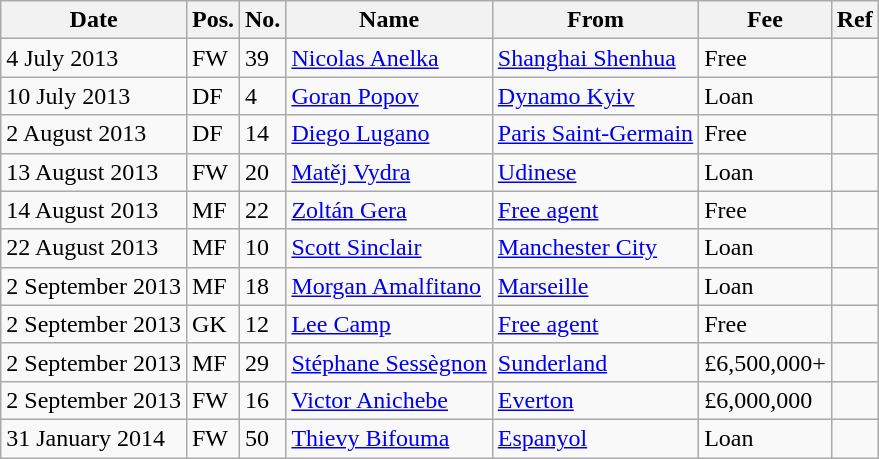<table class="wikitable">
<tr>
<th>Date</th>
<th>Pos.</th>
<th>No.</th>
<th>Name</th>
<th>From</th>
<th>Fee</th>
<th>Ref</th>
</tr>
<tr>
<td>4 July 2013</td>
<td>FW</td>
<td>39</td>
<td> <a href='#'>Nicolas Anelka</a></td>
<td> <a href='#'>Shanghai Shenhua</a></td>
<td>Free</td>
<td></td>
</tr>
<tr>
<td>10 July 2013</td>
<td>DF</td>
<td>4</td>
<td> <a href='#'>Goran Popov</a></td>
<td> <a href='#'>Dynamo Kyiv</a></td>
<td>Loan</td>
<td></td>
</tr>
<tr>
<td>2 August 2013</td>
<td>DF</td>
<td>14</td>
<td> <a href='#'>Diego Lugano</a></td>
<td> <a href='#'>Paris Saint-Germain</a></td>
<td>Free</td>
<td></td>
</tr>
<tr>
<td>13 August 2013</td>
<td>FW</td>
<td>20</td>
<td> <a href='#'>Matěj Vydra</a></td>
<td> <a href='#'>Udinese</a></td>
<td>Loan</td>
<td></td>
</tr>
<tr>
<td>14 August 2013</td>
<td>MF</td>
<td>22</td>
<td> <a href='#'>Zoltán Gera</a></td>
<td><a href='#'>Free agent</a></td>
<td>Free</td>
<td></td>
</tr>
<tr>
<td>22 August 2013</td>
<td>MF</td>
<td>10</td>
<td> <a href='#'>Scott Sinclair</a></td>
<td> <a href='#'>Manchester City</a></td>
<td>Loan</td>
<td></td>
</tr>
<tr>
<td>2 September 2013</td>
<td>MF</td>
<td>18</td>
<td> <a href='#'>Morgan Amalfitano</a></td>
<td> <a href='#'>Marseille</a></td>
<td>Loan</td>
<td></td>
</tr>
<tr>
<td>2 September 2013</td>
<td>GK</td>
<td>12</td>
<td> <a href='#'>Lee Camp</a></td>
<td><a href='#'>Free agent</a></td>
<td>Free</td>
<td></td>
</tr>
<tr>
<td>2 September 2013</td>
<td>MF</td>
<td>29</td>
<td> <a href='#'>Stéphane Sessègnon</a></td>
<td> <a href='#'>Sunderland</a></td>
<td>£6,500,000+</td>
<td></td>
</tr>
<tr>
<td>2 September 2013</td>
<td>FW</td>
<td>16</td>
<td> <a href='#'>Victor Anichebe</a></td>
<td> <a href='#'>Everton</a></td>
<td>£6,000,000</td>
<td></td>
</tr>
<tr>
<td>31 January 2014</td>
<td>FW</td>
<td>50</td>
<td> <a href='#'>Thievy Bifouma</a></td>
<td> <a href='#'>Espanyol</a></td>
<td>Loan</td>
<td></td>
</tr>
</table>
